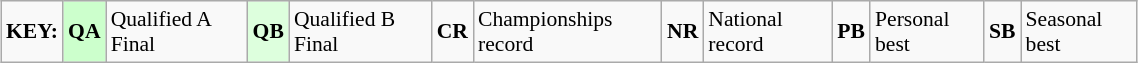<table class="wikitable" style="margin:0.5em auto; font-size:90%;position:relative;" width=60%>
<tr>
<td><strong>KEY:</strong></td>
<td bgcolor=ccffcc align=center><strong>QA</strong></td>
<td>Qualified A Final</td>
<td bgcolor=ddffdd align=center><strong>QB</strong></td>
<td>Qualified B Final</td>
<td align=center><strong>CR</strong></td>
<td>Championships record</td>
<td align=center><strong>NR</strong></td>
<td>National record</td>
<td align=center><strong>PB</strong></td>
<td>Personal best</td>
<td align=center><strong>SB</strong></td>
<td>Seasonal best</td>
</tr>
</table>
